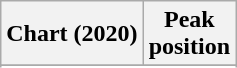<table class="wikitable sortable plainrowheaders" style="text-align:center">
<tr>
<th scope="col">Chart (2020)</th>
<th scope="col">Peak<br> position</th>
</tr>
<tr>
</tr>
<tr>
</tr>
</table>
